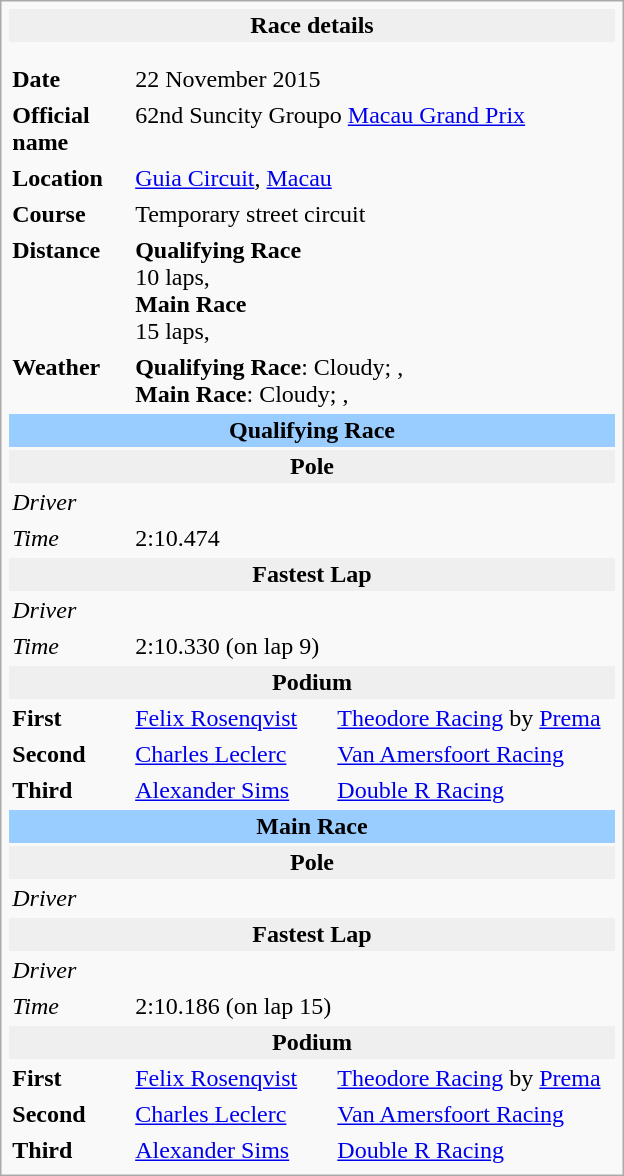<table class="infobox" align="right" cellpadding="2" style="float:right; width: 26em; ">
<tr>
<th colspan="3" bgcolor="#efefef">Race details</th>
</tr>
<tr>
<td colspan="3" style="text-align:center;"></td>
</tr>
<tr>
<td colspan="3" style="text-align:center;"></td>
</tr>
<tr>
<td style="width: 20%;"><strong>Date</strong></td>
<td>22 November 2015</td>
</tr>
<tr>
<td><strong>Official name</strong></td>
<td colspan=2>62nd Suncity Groupo <a href='#'>Macau Grand Prix</a></td>
</tr>
<tr>
<td><strong>Location</strong></td>
<td colspan=2><a href='#'>Guia Circuit</a>, <a href='#'>Macau</a></td>
</tr>
<tr>
<td><strong>Course</strong></td>
<td colspan=2>Temporary street circuit<br></td>
</tr>
<tr>
<td><strong>Distance</strong></td>
<td colspan=2><strong>Qualifying Race</strong><br>10 laps, <br><strong>Main Race</strong><br>15 laps, </td>
</tr>
<tr>
<td><strong>Weather</strong></td>
<td colspan=2><strong>Qualifying Race</strong>: Cloudy;  ,  <br><strong>Main Race</strong>: Cloudy;  ,  </td>
</tr>
<tr>
<td colspan="3" style="text-align:center; background-color:#99ccff"><strong>Qualifying Race</strong></td>
</tr>
<tr>
<th colspan="3" bgcolor="#efefef">Pole</th>
</tr>
<tr>
<td><em>Driver</em></td>
<td></td>
<td></td>
</tr>
<tr>
<td><em>Time</em></td>
<td colspan=2>2:10.474</td>
</tr>
<tr>
<th colspan="3" bgcolor="#efefef">Fastest Lap</th>
</tr>
<tr>
<td><em>Driver</em></td>
<td></td>
<td></td>
</tr>
<tr>
<td><em>Time</em></td>
<td colspan=2>2:10.330 (on lap 9)</td>
</tr>
<tr>
<th colspan="3" bgcolor="#efefef">Podium</th>
</tr>
<tr>
<td><strong>First</strong></td>
<td> <a href='#'>Felix Rosenqvist</a></td>
<td><a href='#'>Theodore Racing</a> by <a href='#'>Prema</a></td>
</tr>
<tr>
<td><strong>Second</strong></td>
<td> <a href='#'>Charles Leclerc</a></td>
<td><a href='#'>Van Amersfoort Racing</a></td>
</tr>
<tr>
<td><strong>Third</strong></td>
<td> <a href='#'>Alexander Sims</a></td>
<td><a href='#'>Double R Racing</a></td>
</tr>
<tr>
<td colspan="3" style="text-align:center; background-color:#99ccff"><strong>Main Race</strong></td>
</tr>
<tr>
<th colspan="3" bgcolor="#efefef">Pole</th>
</tr>
<tr>
<td><em>Driver</em></td>
<td></td>
<td></td>
</tr>
<tr>
<th colspan="3" bgcolor="#efefef">Fastest Lap</th>
</tr>
<tr>
<td><em>Driver</em></td>
<td></td>
<td></td>
</tr>
<tr>
<td><em>Time</em></td>
<td colspan=2>2:10.186 (on lap 15)</td>
</tr>
<tr>
<th colspan="3" bgcolor="#efefef">Podium</th>
</tr>
<tr>
<td><strong>First</strong></td>
<td> <a href='#'>Felix Rosenqvist</a></td>
<td><a href='#'>Theodore Racing</a> by <a href='#'>Prema</a></td>
</tr>
<tr>
<td><strong>Second</strong></td>
<td> <a href='#'>Charles Leclerc</a></td>
<td><a href='#'>Van Amersfoort Racing</a></td>
</tr>
<tr>
<td><strong>Third</strong></td>
<td> <a href='#'>Alexander Sims</a></td>
<td><a href='#'>Double R Racing</a></td>
</tr>
</table>
